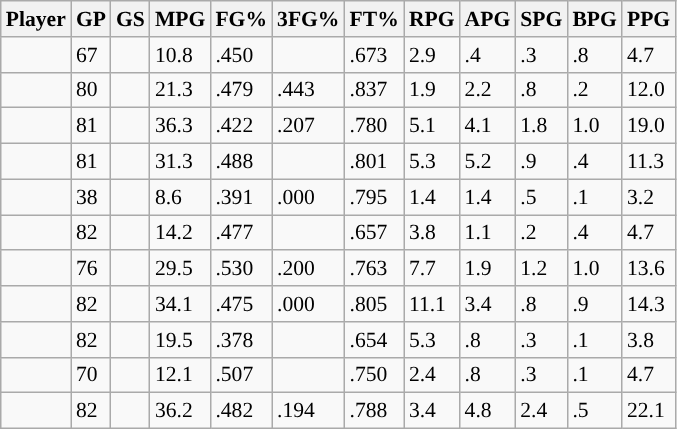<table class="wikitable sortable" style="font-size: 90%">
<tr>
<th>Player</th>
<th>GP</th>
<th>GS</th>
<th>MPG</th>
<th>FG%</th>
<th>3FG%</th>
<th>FT%</th>
<th>RPG</th>
<th>APG</th>
<th>SPG</th>
<th>BPG</th>
<th>PPG</th>
</tr>
<tr>
<td></td>
<td>67</td>
<td></td>
<td>10.8</td>
<td>.450</td>
<td></td>
<td>.673</td>
<td>2.9</td>
<td>.4</td>
<td>.3</td>
<td>.8</td>
<td>4.7</td>
</tr>
<tr>
<td></td>
<td>80</td>
<td></td>
<td>21.3</td>
<td>.479</td>
<td>.443</td>
<td>.837</td>
<td>1.9</td>
<td>2.2</td>
<td>.8</td>
<td>.2</td>
<td>12.0</td>
</tr>
<tr>
<td></td>
<td>81</td>
<td></td>
<td>36.3</td>
<td>.422</td>
<td>.207</td>
<td>.780</td>
<td>5.1</td>
<td>4.1</td>
<td>1.8</td>
<td>1.0</td>
<td>19.0</td>
</tr>
<tr>
<td></td>
<td>81</td>
<td></td>
<td>31.3</td>
<td>.488</td>
<td></td>
<td>.801</td>
<td>5.3</td>
<td>5.2</td>
<td>.9</td>
<td>.4</td>
<td>11.3</td>
</tr>
<tr>
<td></td>
<td>38</td>
<td></td>
<td>8.6</td>
<td>.391</td>
<td>.000</td>
<td>.795</td>
<td>1.4</td>
<td>1.4</td>
<td>.5</td>
<td>.1</td>
<td>3.2</td>
</tr>
<tr>
<td></td>
<td>82</td>
<td></td>
<td>14.2</td>
<td>.477</td>
<td></td>
<td>.657</td>
<td>3.8</td>
<td>1.1</td>
<td>.2</td>
<td>.4</td>
<td>4.7</td>
</tr>
<tr>
<td></td>
<td>76</td>
<td></td>
<td>29.5</td>
<td>.530</td>
<td>.200</td>
<td>.763</td>
<td>7.7</td>
<td>1.9</td>
<td>1.2</td>
<td>1.0</td>
<td>13.6</td>
</tr>
<tr>
<td></td>
<td>82</td>
<td></td>
<td>34.1</td>
<td>.475</td>
<td>.000</td>
<td>.805</td>
<td>11.1</td>
<td>3.4</td>
<td>.8</td>
<td>.9</td>
<td>14.3</td>
</tr>
<tr>
<td></td>
<td>82</td>
<td></td>
<td>19.5</td>
<td>.378</td>
<td></td>
<td>.654</td>
<td>5.3</td>
<td>.8</td>
<td>.3</td>
<td>.1</td>
<td>3.8</td>
</tr>
<tr>
<td></td>
<td>70</td>
<td></td>
<td>12.1</td>
<td>.507</td>
<td></td>
<td>.750</td>
<td>2.4</td>
<td>.8</td>
<td>.3</td>
<td>.1</td>
<td>4.7</td>
</tr>
<tr>
<td></td>
<td>82</td>
<td></td>
<td>36.2</td>
<td>.482</td>
<td>.194</td>
<td>.788</td>
<td>3.4</td>
<td>4.8</td>
<td>2.4</td>
<td>.5</td>
<td>22.1</td>
</tr>
</table>
